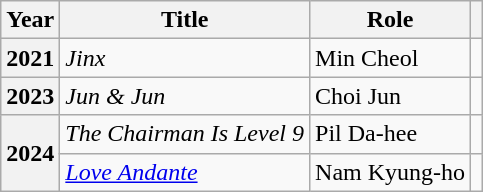<table class="wikitable plainrowheaders sortable">
<tr>
<th scope="col">Year</th>
<th scope="col">Title</th>
<th scope="col">Role</th>
<th scope="col" class="unsortable"></th>
</tr>
<tr>
<th scope="row">2021</th>
<td><em>Jinx</em></td>
<td>Min Cheol</td>
<td style="text-align:center"></td>
</tr>
<tr>
<th scope="row">2023</th>
<td><em>Jun & Jun</em></td>
<td>Choi Jun</td>
<td style="text-align:center"></td>
</tr>
<tr>
<th scope="row" rowspan="2">2024</th>
<td><em>The Chairman Is Level 9</em></td>
<td>Pil Da-hee</td>
<td style="text-align:center"></td>
</tr>
<tr>
<td><em><a href='#'>Love Andante</a></em></td>
<td>Nam Kyung-ho</td>
<td style="text-align:center"></td>
</tr>
</table>
